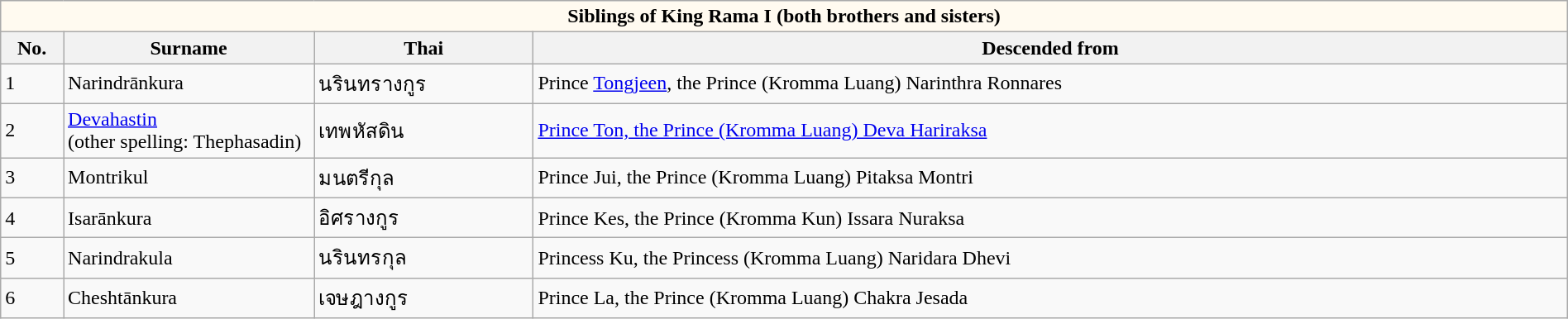<table class="wikitable collapsible collapsed" style="width:100%;">
<tr>
<th style="align: center; background: #fffaf0;" colspan="4"><strong>Siblings of King Rama I (both brothers and sisters)</strong></th>
</tr>
<tr>
<th style="width:4%;">No.</th>
<th style="width:16%;">Surname</th>
<th style="width:14%;">Thai</th>
<th style="width:66%;">Descended from</th>
</tr>
<tr>
<td>1</td>
<td>Narindrānkura</td>
<td>นรินทรางกูร</td>
<td>Prince <a href='#'>Tongjeen</a>, the Prince (Kromma Luang) Narinthra Ronnares</td>
</tr>
<tr>
<td>2</td>
<td><a href='#'>Devahastin</a><br>(other spelling: Thephasadin)</td>
<td>เทพหัสดิน</td>
<td><a href='#'>Prince Ton, the Prince (Kromma Luang) Deva Hariraksa</a></td>
</tr>
<tr>
<td>3</td>
<td>Montrikul</td>
<td>มนตรีกุล</td>
<td>Prince Jui, the Prince (Kromma Luang) Pitaksa Montri</td>
</tr>
<tr>
<td>4</td>
<td>Isarānkura</td>
<td>อิศรางกูร</td>
<td>Prince Kes, the Prince (Kromma Kun) Issara Nuraksa</td>
</tr>
<tr>
<td>5</td>
<td>Narindrakula</td>
<td>นรินทรกุล</td>
<td>Princess Ku, the Princess (Kromma Luang) Naridara Dhevi</td>
</tr>
<tr>
<td>6</td>
<td>Cheshtānkura</td>
<td>เจษฎางกูร</td>
<td>Prince La, the Prince (Kromma Luang) Chakra Jesada</td>
</tr>
</table>
